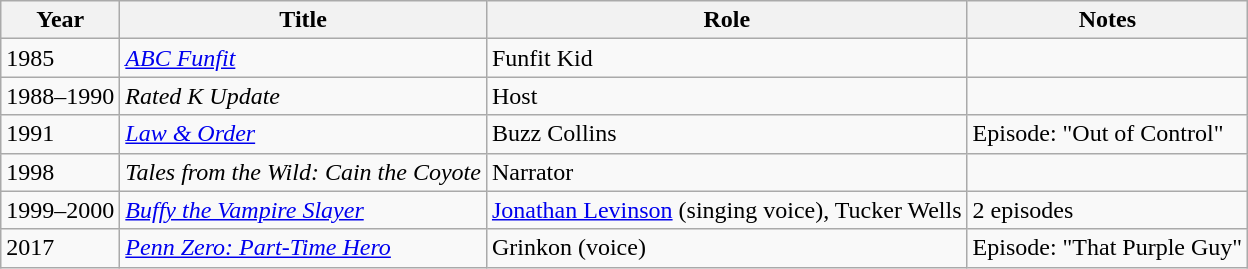<table class="wikitable sortable">
<tr>
<th>Year</th>
<th>Title</th>
<th>Role</th>
<th>Notes</th>
</tr>
<tr>
<td>1985</td>
<td><em><a href='#'>ABC Funfit</a></em></td>
<td>Funfit Kid</td>
<td></td>
</tr>
<tr>
<td>1988–1990</td>
<td><em>Rated K Update</em></td>
<td>Host</td>
<td></td>
</tr>
<tr>
<td>1991</td>
<td><em><a href='#'>Law & Order</a></em></td>
<td>Buzz Collins</td>
<td>Episode: "Out of Control"</td>
</tr>
<tr>
<td>1998</td>
<td><em>Tales from the Wild: Cain the Coyote</em></td>
<td>Narrator</td>
<td></td>
</tr>
<tr>
<td>1999–2000</td>
<td><em><a href='#'>Buffy the Vampire Slayer</a></em></td>
<td><a href='#'>Jonathan Levinson</a> (singing voice), Tucker Wells</td>
<td>2 episodes</td>
</tr>
<tr>
<td>2017</td>
<td><em><a href='#'>Penn Zero: Part-Time Hero</a></em></td>
<td>Grinkon (voice)</td>
<td>Episode: "That Purple Guy"</td>
</tr>
</table>
